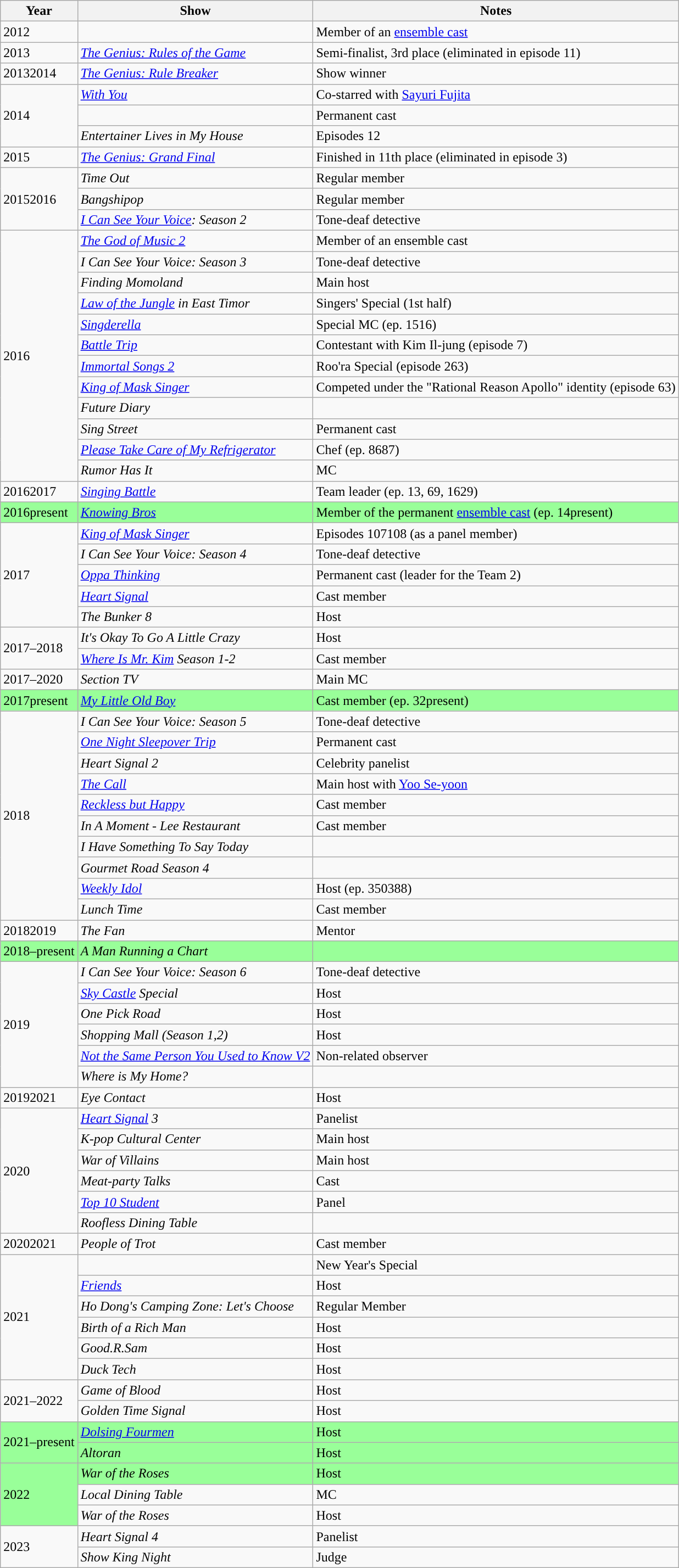<table class="wikitable sortable">
<tr>
<th>Year</th>
<th>Show</th>
<th class="unsortable">Notes</th>
</tr>
<tr>
<td>2012</td>
<td><em></em></td>
<td>Member of an <a href='#'>ensemble cast</a></td>
</tr>
<tr>
<td>2013</td>
<td><em><a href='#'>The Genius: Rules of the Game</a></em></td>
<td>Semi-finalist, 3rd place (eliminated in episode 11)</td>
</tr>
<tr>
<td>20132014</td>
<td><em><a href='#'>The Genius: Rule Breaker</a></em></td>
<td>Show winner</td>
</tr>
<tr>
<td rowspan="3">2014</td>
<td><em><a href='#'>With You</a></em></td>
<td>Co-starred with <a href='#'>Sayuri Fujita</a></td>
</tr>
<tr>
<td><em></em></td>
<td>Permanent cast</td>
</tr>
<tr>
<td><em>Entertainer Lives in My House</em></td>
<td>Episodes 12</td>
</tr>
<tr>
<td>2015</td>
<td><em><a href='#'>The Genius: Grand Final</a></em></td>
<td>Finished in 11th place (eliminated in episode 3)</td>
</tr>
<tr>
<td rowspan="3">20152016</td>
<td><em>Time Out</em></td>
<td>Regular member</td>
</tr>
<tr>
<td><em>Bangshipop</em></td>
<td>Regular member</td>
</tr>
<tr>
<td><em><a href='#'>I Can See Your Voice</a>: Season 2</em></td>
<td>Tone-deaf detective</td>
</tr>
<tr>
<td rowspan="12">2016</td>
<td><em><a href='#'>The God of Music 2</a></em></td>
<td>Member of an ensemble cast</td>
</tr>
<tr>
<td><em>I Can See Your Voice: Season 3</em></td>
<td>Tone-deaf detective</td>
</tr>
<tr>
<td><em>Finding Momoland</em></td>
<td>Main host</td>
</tr>
<tr>
<td><em><a href='#'>Law of the Jungle</a> in East Timor</em></td>
<td>Singers' Special (1st half)</td>
</tr>
<tr>
<td><em><a href='#'>Singderella</a></em></td>
<td>Special MC (ep. 1516)</td>
</tr>
<tr>
<td><em><a href='#'>Battle Trip</a></em></td>
<td>Contestant with Kim Il-jung (episode 7)</td>
</tr>
<tr>
<td><em><a href='#'>Immortal Songs 2</a></em></td>
<td>Roo'ra Special (episode 263)</td>
</tr>
<tr>
<td><em><a href='#'>King of Mask Singer</a></em></td>
<td>Competed under the "Rational Reason Apollo" identity (episode 63)</td>
</tr>
<tr>
<td><em>Future Diary</em></td>
<td></td>
</tr>
<tr>
<td><em>Sing Street</em></td>
<td>Permanent cast</td>
</tr>
<tr>
<td><em><a href='#'>Please Take Care of My Refrigerator</a></em></td>
<td>Chef (ep. 8687)</td>
</tr>
<tr>
<td><em>Rumor Has It</em></td>
<td>MC</td>
</tr>
<tr>
<td>20162017</td>
<td><em><a href='#'>Singing Battle</a></em></td>
<td>Team leader (ep. 13, 69, 1629)</td>
</tr>
<tr bgcolor="#99ff99">
<td>2016present</td>
<td><em><a href='#'>Knowing Bros</a></em></td>
<td>Member of the permanent <a href='#'>ensemble cast</a> (ep. 14present)</td>
</tr>
<tr>
<td rowspan="5">2017</td>
<td><em><a href='#'>King of Mask Singer</a></em></td>
<td>Episodes 107108 (as a panel member)</td>
</tr>
<tr>
<td><em>I Can See Your Voice: Season 4</em></td>
<td>Tone-deaf detective</td>
</tr>
<tr>
<td><em><a href='#'>Oppa Thinking</a></em></td>
<td>Permanent cast (leader for the Team 2)</td>
</tr>
<tr>
<td><em><a href='#'>Heart Signal</a></em></td>
<td>Cast member</td>
</tr>
<tr>
<td><em>The Bunker 8</em></td>
<td>Host</td>
</tr>
<tr>
<td rowspan="2">2017–2018</td>
<td><em>It's Okay To Go A Little Crazy</em></td>
<td>Host</td>
</tr>
<tr>
<td><em><a href='#'>Where Is Mr. Kim</a> Season 1-2</em></td>
<td>Cast member</td>
</tr>
<tr>
<td>2017–2020</td>
<td><em>Section TV</em></td>
<td>Main MC</td>
</tr>
<tr bgcolor="#99ff99">
<td>2017present</td>
<td><em><a href='#'>My Little Old Boy</a></em></td>
<td>Cast member (ep. 32present)</td>
</tr>
<tr>
<td rowspan="10">2018</td>
<td><em>I Can See Your Voice: Season 5</em></td>
<td>Tone-deaf detective</td>
</tr>
<tr>
<td><em><a href='#'>One Night Sleepover Trip</a></em></td>
<td>Permanent cast</td>
</tr>
<tr>
<td><em>Heart Signal 2</em></td>
<td>Celebrity panelist</td>
</tr>
<tr>
<td><em><a href='#'>The Call</a></em></td>
<td>Main host with <a href='#'>Yoo Se-yoon</a></td>
</tr>
<tr>
<td><em><a href='#'>Reckless but Happy</a></em></td>
<td>Cast member</td>
</tr>
<tr>
<td><em>In A Moment - Lee Restaurant</em></td>
<td>Cast member</td>
</tr>
<tr>
<td><em>I Have Something To Say Today</em></td>
<td></td>
</tr>
<tr>
<td><em>Gourmet Road Season 4</em></td>
<td></td>
</tr>
<tr>
<td><em><a href='#'>Weekly Idol</a></em></td>
<td>Host (ep. 350388)</td>
</tr>
<tr>
<td><em>Lunch Time</em></td>
<td>Cast member</td>
</tr>
<tr>
<td>20182019</td>
<td><em>The Fan</em></td>
<td>Mentor</td>
</tr>
<tr bgcolor="#99ff99">
<td>2018–present</td>
<td><em>A Man Running a Chart</em></td>
<td></td>
</tr>
<tr>
<td rowspan="6">2019</td>
<td><em>I Can See Your Voice: Season 6</em></td>
<td>Tone-deaf detective</td>
</tr>
<tr>
<td><em><a href='#'>Sky Castle</a> Special</em></td>
<td>Host</td>
</tr>
<tr>
<td><em>One Pick Road</em></td>
<td>Host</td>
</tr>
<tr>
<td><em>Shopping Mall (Season 1,2)</em></td>
<td>Host</td>
</tr>
<tr>
<td><em><a href='#'>Not the Same Person You Used to Know V2</a></em></td>
<td>Non-related observer</td>
</tr>
<tr>
<td><em>Where is My Home?</em></td>
<td></td>
</tr>
<tr>
<td>20192021</td>
<td><em>Eye Contact</em></td>
<td>Host</td>
</tr>
<tr>
<td rowspan="6">2020</td>
<td><em><a href='#'>Heart Signal</a> 3</em></td>
<td>Panelist</td>
</tr>
<tr>
<td><em>K-pop Cultural Center</em></td>
<td>Main host</td>
</tr>
<tr>
<td><em>War of Villains</em></td>
<td>Main host</td>
</tr>
<tr>
<td><em>Meat-party Talks</em></td>
<td>Cast</td>
</tr>
<tr>
<td><em><a href='#'>Top 10 Student</a></em></td>
<td>Panel</td>
</tr>
<tr>
<td><em>Roofless Dining Table</em></td>
<td></td>
</tr>
<tr>
<td>20202021</td>
<td><em>People of Trot</em></td>
<td>Cast member</td>
</tr>
<tr>
<td rowspan="6">2021</td>
<td></td>
<td>New Year's Special</td>
</tr>
<tr>
<td><em><a href='#'>Friends</a></em></td>
<td>Host</td>
</tr>
<tr>
<td><em>Ho Dong's Camping Zone: Let's Choose</em></td>
<td>Regular Member</td>
</tr>
<tr>
<td><em>Birth of a Rich Man</em></td>
<td>Host</td>
</tr>
<tr>
<td><em>Good.R.Sam</em></td>
<td>Host</td>
</tr>
<tr>
<td><em>Duck Tech</em></td>
<td>Host</td>
</tr>
<tr>
<td rowspan=2>2021–2022</td>
<td><em>Game of Blood</em></td>
<td>Host</td>
</tr>
<tr>
<td><em>Golden Time Signal</em></td>
<td>Host</td>
</tr>
<tr bgcolor="#99ff99">
<td rowspan=2>2021–present</td>
<td><em><a href='#'>Dolsing Fourmen</a></em></td>
<td>Host</td>
</tr>
<tr bgcolor="#99ff99">
<td><em>Altoran</em></td>
<td>Host</td>
</tr>
<tr bgcolor="#99ff99">
<td rowspan=3>2022</td>
<td><em>War of the Roses</em></td>
<td>Host</td>
</tr>
<tr>
<td><em>Local Dining Table</em></td>
<td>MC</td>
</tr>
<tr>
<td><em>War of the Roses</em></td>
<td>Host</td>
</tr>
<tr>
<td rowspan=2>2023</td>
<td><em>Heart Signal 4</em></td>
<td>Panelist</td>
</tr>
<tr>
<td><em>Show King Night</em></td>
<td>Judge</td>
</tr>
</table>
